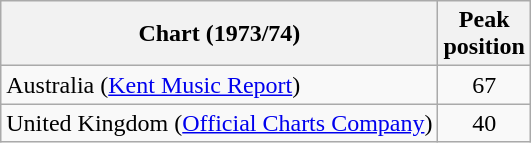<table class="wikitable">
<tr>
<th>Chart (1973/74)</th>
<th>Peak<br> position</th>
</tr>
<tr>
<td>Australia (<a href='#'>Kent Music Report</a>)</td>
<td align="center">67</td>
</tr>
<tr>
<td>United Kingdom (<a href='#'>Official Charts Company</a>)</td>
<td align="center">40</td>
</tr>
</table>
